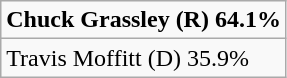<table class="wikitable">
<tr>
<td><strong>Chuck Grassley (R) 64.1%</strong></td>
</tr>
<tr>
<td>Travis Moffitt (D) 35.9%</td>
</tr>
</table>
